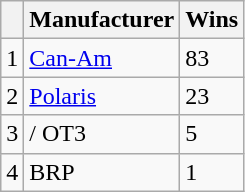<table class="wikitable">
<tr>
<th></th>
<th>Manufacturer</th>
<th>Wins</th>
</tr>
<tr>
<td>1</td>
<td> <a href='#'>Can-Am</a></td>
<td>83</td>
</tr>
<tr>
<td>2</td>
<td> <a href='#'>Polaris</a></td>
<td>23</td>
</tr>
<tr>
<td>3</td>
<td>/ OT3</td>
<td>5</td>
</tr>
<tr>
<td>4</td>
<td> BRP</td>
<td>1</td>
</tr>
</table>
